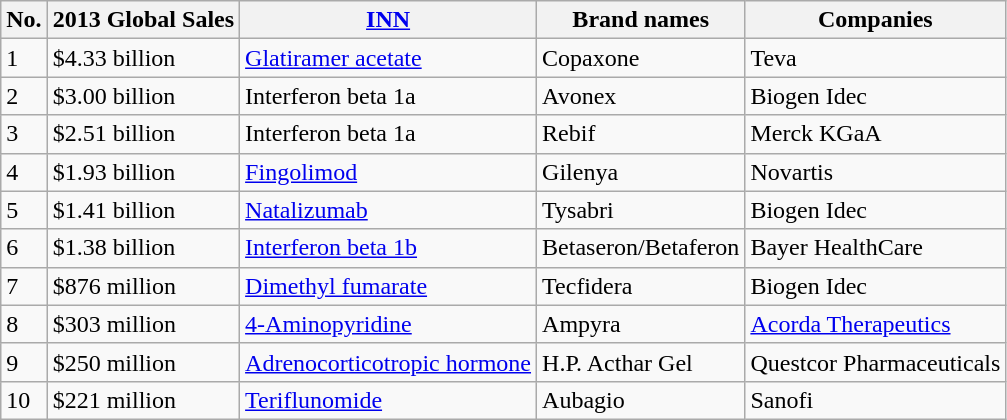<table class="wikitable">
<tr>
<th>No.</th>
<th>2013 Global Sales</th>
<th><a href='#'>INN</a></th>
<th>Brand names</th>
<th>Companies</th>
</tr>
<tr>
<td>1</td>
<td>$4.33 billion</td>
<td><a href='#'>Glatiramer acetate</a></td>
<td>Copaxone</td>
<td>Teva</td>
</tr>
<tr>
<td>2</td>
<td>$3.00 billion</td>
<td>Interferon beta 1a</td>
<td>Avonex</td>
<td>Biogen Idec</td>
</tr>
<tr>
<td>3</td>
<td>$2.51 billion</td>
<td>Interferon beta 1a</td>
<td>Rebif</td>
<td>Merck KGaA</td>
</tr>
<tr>
<td>4</td>
<td>$1.93 billion</td>
<td><a href='#'>Fingolimod</a></td>
<td>Gilenya</td>
<td>Novartis</td>
</tr>
<tr>
<td>5</td>
<td>$1.41 billion</td>
<td><a href='#'>Natalizumab</a></td>
<td>Tysabri</td>
<td>Biogen Idec</td>
</tr>
<tr>
<td>6</td>
<td>$1.38 billion</td>
<td><a href='#'>Interferon beta 1b</a></td>
<td>Betaseron/Betaferon</td>
<td>Bayer HealthCare</td>
</tr>
<tr>
<td>7</td>
<td>$876 million</td>
<td><a href='#'>Dimethyl fumarate</a></td>
<td>Tecfidera</td>
<td>Biogen Idec</td>
</tr>
<tr>
<td>8</td>
<td>$303 million</td>
<td><a href='#'>4-Aminopyridine</a></td>
<td>Ampyra</td>
<td><a href='#'>Acorda Therapeutics</a></td>
</tr>
<tr>
<td>9</td>
<td>$250 million</td>
<td><a href='#'>Adrenocorticotropic hormone</a></td>
<td>H.P. Acthar Gel</td>
<td>Questcor Pharmaceuticals</td>
</tr>
<tr>
<td>10</td>
<td>$221 million</td>
<td><a href='#'>Teriflunomide</a></td>
<td>Aubagio</td>
<td>Sanofi</td>
</tr>
</table>
